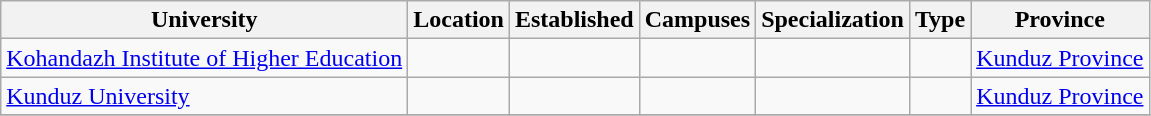<table class="wikitable sortable">
<tr>
<th>University</th>
<th>Location</th>
<th>Established</th>
<th>Campuses</th>
<th>Specialization</th>
<th>Type</th>
<th>Province</th>
</tr>
<tr>
<td><a href='#'>Kohandazh Institute of Higher Education</a></td>
<td></td>
<td></td>
<td></td>
<td></td>
<td></td>
<td><a href='#'>Kunduz Province</a></td>
</tr>
<tr>
<td><a href='#'>Kunduz University</a></td>
<td></td>
<td></td>
<td></td>
<td></td>
<td></td>
<td><a href='#'>Kunduz Province</a></td>
</tr>
<tr>
</tr>
</table>
